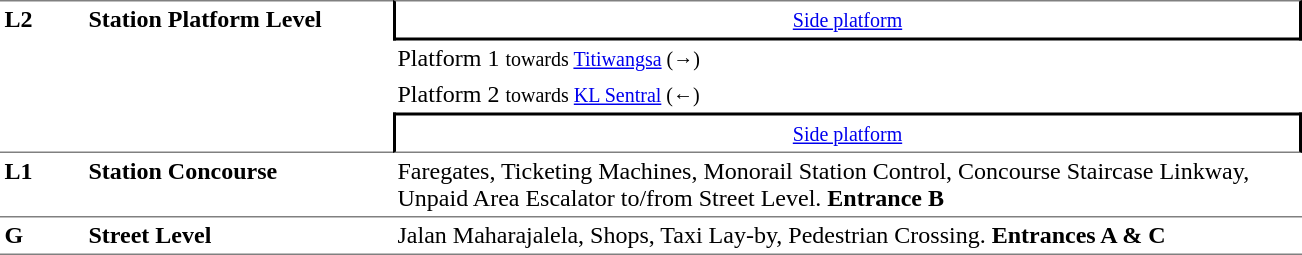<table border="0" cellspacing="0" cellpadding="3" table>
<tr>
<td rowspan="4" style="border-top:solid 1px gray; border-bottom:solid 1px gray; width:50px; vertical-align:top;"><strong>L2</strong></td>
<td rowspan="4" style="border-top:solid 1px gray; border-bottom:solid 1px gray; width:200px; vertical-align:top;"><strong>Station Platform Level</strong></td>
<td style="border-top:solid 1px gray; border-right:solid 2px black; border-left:solid 2px black; border-bottom:solid 2px black;text-align:center;"><small><a href='#'>Side platform</a></small></td>
</tr>
<tr>
<td width="600">Platform 1   <small> towards  <a href='#'>Titiwangsa</a> (→)</small></td>
</tr>
<tr>
<td width="600">Platform 2   <small> towards  <a href='#'>KL Sentral</a> (←)</small></td>
</tr>
<tr>
<td style="border-top:solid 2px black; border-right:solid 2px black; border-left:solid 2px black; border-bottom:solid 1px gray;text-align:center;"><small><a href='#'>Side platform</a></small></td>
</tr>
<tr style="vertical-align:top;">
<td rowspan="1" style="border-bottom:solid 1px gray; "><strong>L1</strong></td>
<td style="width:100px; border-bottom:solid 1px gray; "><strong>Station Concourse</strong></td>
<td style="width:400px; border-bottom:solid 1px gray; ">Faregates, Ticketing Machines, Monorail Station Control, Concourse Staircase Linkway, Unpaid Area Escalator to/from Street Level. <strong>Entrance B</strong></td>
</tr>
<tr style="vertical-align:top;">
<td rowspan="2" style="border-bottom:solid 1px gray; "><strong>G</strong></td>
<td style="width:200px; border-bottom:solid 1px gray; "><strong>Street Level</strong></td>
<td style="width:400px; border-bottom:solid 1px gray; ">Jalan Maharajalela, Shops, Taxi Lay-by, Pedestrian Crossing. <strong>Entrances A & C</strong></td>
</tr>
</table>
